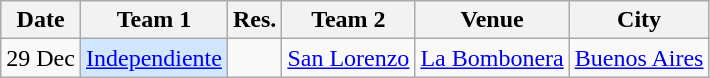<table class=wikitable>
<tr>
<th>Date</th>
<th>Team 1</th>
<th>Res.</th>
<th>Team 2</th>
<th>Venue</th>
<th>City</th>
</tr>
<tr>
<td>29 Dec</td>
<td bgcolor= #d0e7ff><a href='#'>Independiente</a></td>
<td></td>
<td><a href='#'>San Lorenzo</a></td>
<td><a href='#'>La Bombonera</a></td>
<td><a href='#'>Buenos Aires</a></td>
</tr>
</table>
